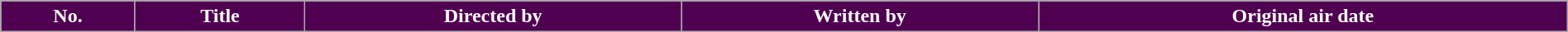<table class="wikitable plainrowheaders" style="width:100%; background:#fff;">
<tr style="color:white">
<th style="background:#500050;" width:20px">No.</th>
<th style="background:#500050;">Title</th>
<th style="background:#500050;">Directed by</th>
<th style="background:#500050;">Written by</th>
<th style="background:#500050;" width:135px">Original air date<br>
























</th>
</tr>
</table>
